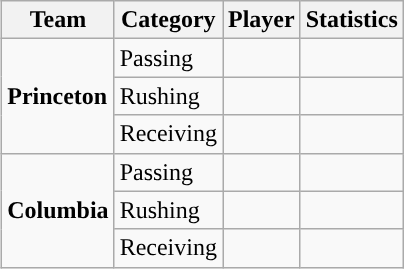<table class="wikitable" style="float: right;">
<tr>
<th>Team</th>
<th>Category</th>
<th>Player</th>
<th>Statistics</th>
</tr>
<tr>
<td rowspan=3><strong>Princeton</strong></td>
<td>Passing</td>
<td></td>
<td></td>
</tr>
<tr>
<td>Rushing</td>
<td></td>
<td></td>
</tr>
<tr>
<td>Receiving</td>
<td></td>
<td></td>
</tr>
<tr>
<td rowspan=3><strong>Columbia</strong></td>
<td>Passing</td>
<td></td>
<td></td>
</tr>
<tr>
<td>Rushing</td>
<td></td>
<td></td>
</tr>
<tr>
<td>Receiving</td>
<td></td>
<td></td>
</tr>
</table>
